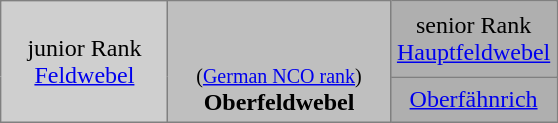<table class="toccolours" border="1" cellpadding="4" cellspacing="0" style="border-collapse: collapse; margin: 0.5em auto; clear: both;">
<tr>
<td width="30%" align="center" rowspan="2" style="background:#cfcfcf;">junior Rank<br><a href='#'>Feldwebel</a></td>
<td width="40%" align="center" rowspan="2" style="background:#bfbfbf;"> <br><br><small>(<a href='#'>German NCO rank</a>)</small><br><strong>Oberfeldwebel</strong></td>
<td width="30%" align="center" rowspan="1" style="background:#afafaf;">senior Rank<br><a href='#'>Hauptfeldwebel</a></td>
</tr>
<tr>
<td width="30%" align="center" rowspan="1" style="background:#afafaf;"><a href='#'>Oberfähnrich</a></td>
</tr>
</table>
